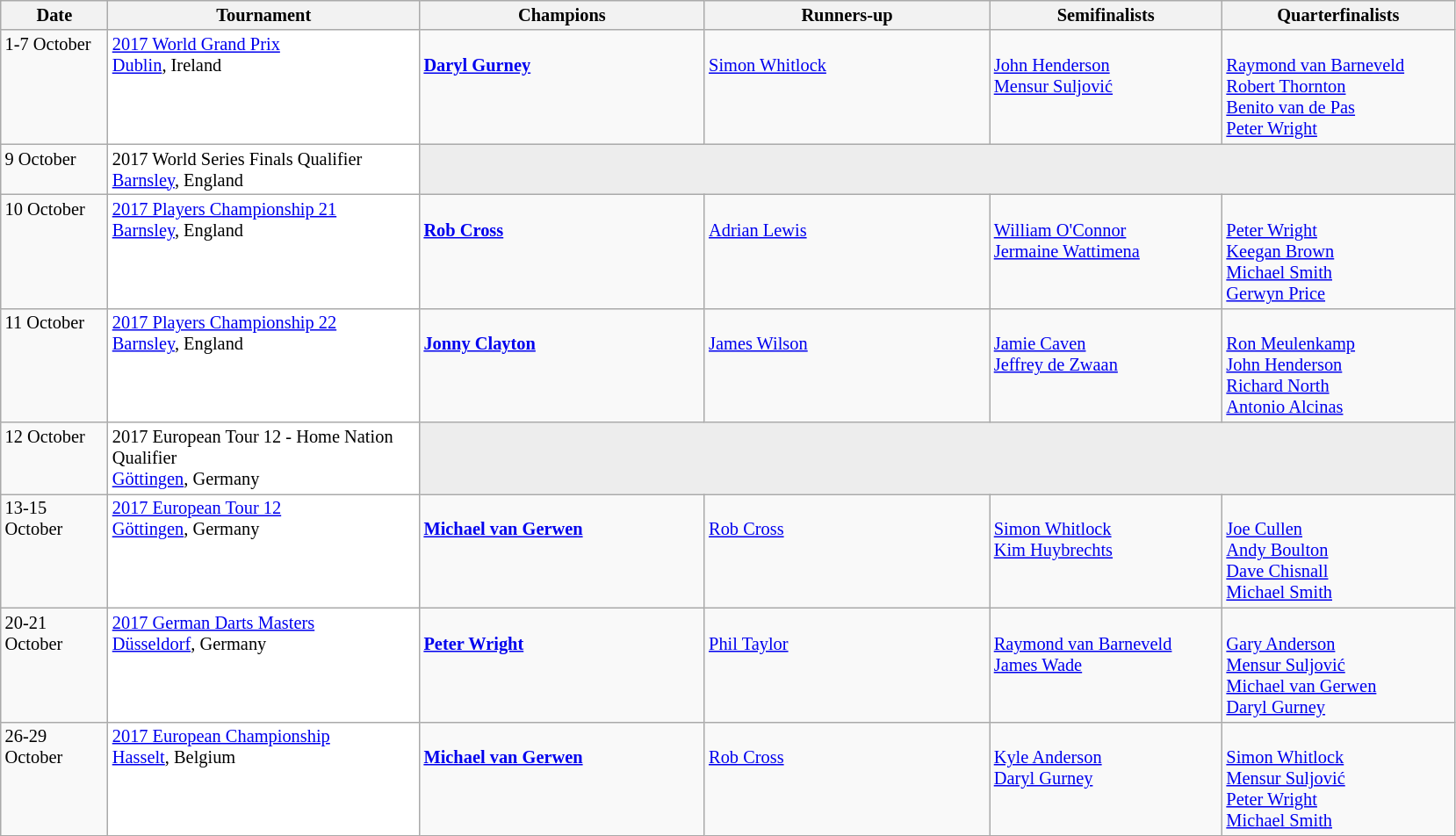<table class=wikitable style=font-size:85%>
<tr>
<th width=75>Date</th>
<th width=230>Tournament</th>
<th width=210>Champions</th>
<th width=210>Runners-up</th>
<th width=170>Semifinalists</th>
<th width=170>Quarterfinalists</th>
</tr>
<tr valign="top">
<td>1-7 October</td>
<td bgcolor="#ffffff"><a href='#'>2017 World Grand Prix</a><br><a href='#'>Dublin</a>, Ireland</td>
<td><br> <strong><a href='#'>Daryl Gurney</a></strong></td>
<td><br> <a href='#'>Simon Whitlock</a></td>
<td><br> <a href='#'>John Henderson</a> <br>
 <a href='#'>Mensur Suljović</a></td>
<td><br> <a href='#'>Raymond van Barneveld</a> <br>
 <a href='#'>Robert Thornton</a> <br>
 <a href='#'>Benito van de Pas</a> <br>
 <a href='#'>Peter Wright</a></td>
</tr>
<tr valign="top">
<td>9 October</td>
<td bgcolor="#ffffff">2017 World Series Finals Qualifier <br> <a href='#'>Barnsley</a>, England</td>
<td colspan=4 bgcolor="#ededed"></td>
</tr>
<tr valign="top">
<td>10 October</td>
<td bgcolor="#ffffff"><a href='#'>2017 Players Championship 21</a><br><a href='#'>Barnsley</a>, England</td>
<td><br> <strong><a href='#'>Rob Cross</a></strong></td>
<td><br> <a href='#'>Adrian Lewis</a></td>
<td><br> <a href='#'>William O'Connor</a> <br>
 <a href='#'>Jermaine Wattimena</a></td>
<td><br> <a href='#'>Peter Wright</a> <br>
 <a href='#'>Keegan Brown</a> <br>
 <a href='#'>Michael Smith</a> <br>
 <a href='#'>Gerwyn Price</a></td>
</tr>
<tr valign="top">
<td>11 October</td>
<td bgcolor="#ffffff"><a href='#'>2017 Players Championship 22</a><br><a href='#'>Barnsley</a>, England</td>
<td><br> <strong><a href='#'>Jonny Clayton</a></strong></td>
<td><br> <a href='#'>James Wilson</a></td>
<td><br> <a href='#'>Jamie Caven</a> <br>
 <a href='#'>Jeffrey de Zwaan</a></td>
<td><br> <a href='#'>Ron Meulenkamp</a> <br>
 <a href='#'>John Henderson</a> <br>
 <a href='#'>Richard North</a> <br>
 <a href='#'>Antonio Alcinas</a></td>
</tr>
<tr valign="top">
<td>12 October</td>
<td bgcolor="#ffffff">2017 European Tour 12 - Home Nation Qualifier <br> <a href='#'>Göttingen</a>, Germany</td>
<td colspan=4 bgcolor="#ededed"></td>
</tr>
<tr valign="top">
<td>13-15 October</td>
<td bgcolor="#ffffff"><a href='#'>2017 European Tour 12</a><br><a href='#'>Göttingen</a>, Germany</td>
<td><br> <strong><a href='#'>Michael van Gerwen</a></strong></td>
<td><br> <a href='#'>Rob Cross</a></td>
<td><br> <a href='#'>Simon Whitlock</a> <br>
 <a href='#'>Kim Huybrechts</a></td>
<td><br> <a href='#'>Joe Cullen</a> <br>
 <a href='#'>Andy Boulton</a> <br>
 <a href='#'>Dave Chisnall</a> <br>
 <a href='#'>Michael Smith</a></td>
</tr>
<tr valign="top">
<td>20-21 October</td>
<td bgcolor="#ffffff"><a href='#'>2017 German Darts Masters</a><br><a href='#'>Düsseldorf</a>, Germany</td>
<td><br> <strong><a href='#'>Peter Wright</a></strong></td>
<td><br> <a href='#'>Phil Taylor</a></td>
<td><br> <a href='#'>Raymond van Barneveld</a> <br>
 <a href='#'>James Wade</a></td>
<td><br> <a href='#'>Gary Anderson</a> <br>
 <a href='#'>Mensur Suljović</a> <br>
 <a href='#'>Michael van Gerwen</a> <br>
 <a href='#'>Daryl Gurney</a></td>
</tr>
<tr valign="top">
<td>26-29 October</td>
<td bgcolor="#ffffff"><a href='#'>2017 European Championship</a><br><a href='#'>Hasselt</a>, Belgium</td>
<td><br> <strong><a href='#'>Michael van Gerwen</a></strong></td>
<td><br> <a href='#'>Rob Cross</a></td>
<td><br> <a href='#'>Kyle Anderson</a> <br>
 <a href='#'>Daryl Gurney</a></td>
<td><br> <a href='#'>Simon Whitlock</a> <br>
 <a href='#'>Mensur Suljović</a> <br>
 <a href='#'>Peter Wright</a> <br>
 <a href='#'>Michael Smith</a></td>
</tr>
</table>
